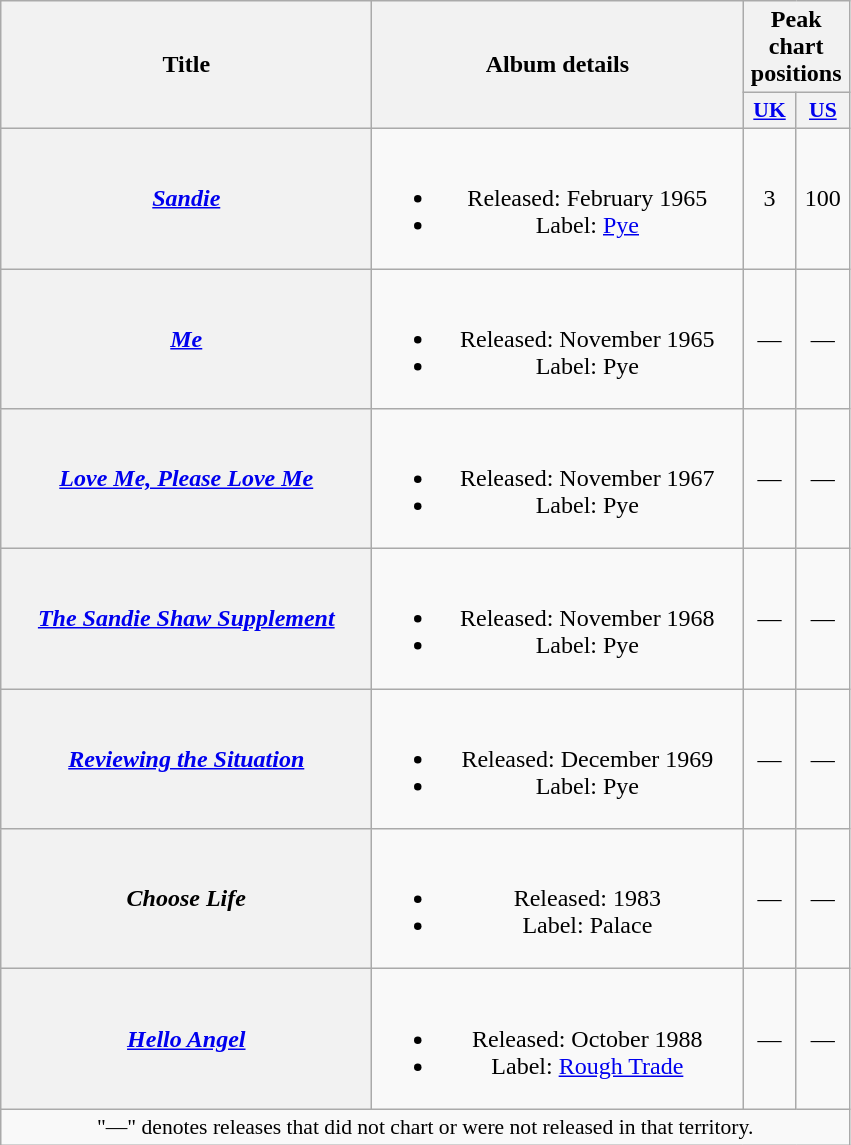<table class="wikitable plainrowheaders" style="text-align:center;">
<tr>
<th rowspan="2" scope="col" style="width:15em;">Title</th>
<th rowspan="2" scope="col" style="width:15em;">Album details</th>
<th colspan="2">Peak chart positions</th>
</tr>
<tr>
<th scope="col" style="width:2em;font-size:90%;"><a href='#'>UK</a><br></th>
<th scope="col" style="width:2em;font-size:90%;"><a href='#'>US</a><br></th>
</tr>
<tr>
<th scope="row"><em><a href='#'>Sandie</a></em></th>
<td><br><ul><li>Released: February 1965</li><li>Label: <a href='#'>Pye</a></li></ul></td>
<td>3</td>
<td>100</td>
</tr>
<tr>
<th scope="row"><em><a href='#'>Me</a></em></th>
<td><br><ul><li>Released: November 1965</li><li>Label: Pye</li></ul></td>
<td>—</td>
<td>—</td>
</tr>
<tr>
<th scope="row"><em><a href='#'>Love Me, Please Love Me</a></em></th>
<td><br><ul><li>Released: November 1967</li><li>Label: Pye</li></ul></td>
<td>—</td>
<td>—</td>
</tr>
<tr>
<th scope="row"><em><a href='#'>The Sandie Shaw Supplement</a></em></th>
<td><br><ul><li>Released: November 1968</li><li>Label: Pye</li></ul></td>
<td>—</td>
<td>—</td>
</tr>
<tr>
<th scope="row"><em><a href='#'>Reviewing the Situation</a></em></th>
<td><br><ul><li>Released: December 1969</li><li>Label: Pye</li></ul></td>
<td>—</td>
<td>—</td>
</tr>
<tr>
<th scope="row"><em>Choose Life</em></th>
<td><br><ul><li>Released: 1983</li><li>Label: Palace</li></ul></td>
<td>—</td>
<td>—</td>
</tr>
<tr>
<th scope="row"><em><a href='#'>Hello Angel</a></em></th>
<td><br><ul><li>Released: October 1988</li><li>Label: <a href='#'>Rough Trade</a></li></ul></td>
<td>—</td>
<td>—</td>
</tr>
<tr>
<td colspan="4" style="font-size:90%">"—" denotes releases that did not chart or were not released in that territory.</td>
</tr>
</table>
